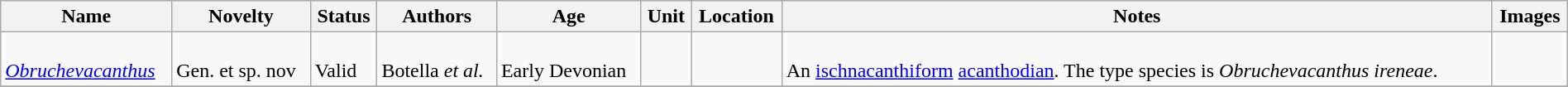<table class="wikitable sortable" align="center" width="100%">
<tr>
<th>Name</th>
<th>Novelty</th>
<th>Status</th>
<th>Authors</th>
<th>Age</th>
<th>Unit</th>
<th>Location</th>
<th>Notes</th>
<th>Images</th>
</tr>
<tr>
<td><br><em><a href='#'>Obruchevacanthus</a></em> </td>
<td><br>Gen. et sp. nov</td>
<td><br>Valid</td>
<td><br>Botella <em>et al.</em></td>
<td><br>Early Devonian</td>
<td></td>
<td><br></td>
<td><br>An <a href='#'>ischnacanthiform</a> <a href='#'>acanthodian</a>. The type species is <em>Obruchevacanthus ireneae</em>.</td>
<td></td>
</tr>
<tr>
</tr>
</table>
